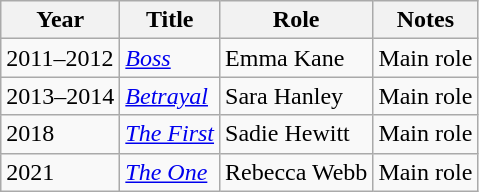<table class="wikitable sortable">
<tr>
<th>Year</th>
<th>Title</th>
<th>Role</th>
<th class="unsortable">Notes</th>
</tr>
<tr>
<td>2011–2012</td>
<td><em><a href='#'>Boss</a></em></td>
<td>Emma Kane</td>
<td>Main role</td>
</tr>
<tr>
<td>2013–2014</td>
<td><em><a href='#'>Betrayal</a></em></td>
<td>Sara Hanley</td>
<td>Main role</td>
</tr>
<tr>
<td>2018</td>
<td><em><a href='#'>The First</a></em></td>
<td>Sadie Hewitt</td>
<td>Main role</td>
</tr>
<tr>
<td>2021</td>
<td><em><a href='#'>The One</a></em></td>
<td>Rebecca Webb</td>
<td>Main role</td>
</tr>
</table>
